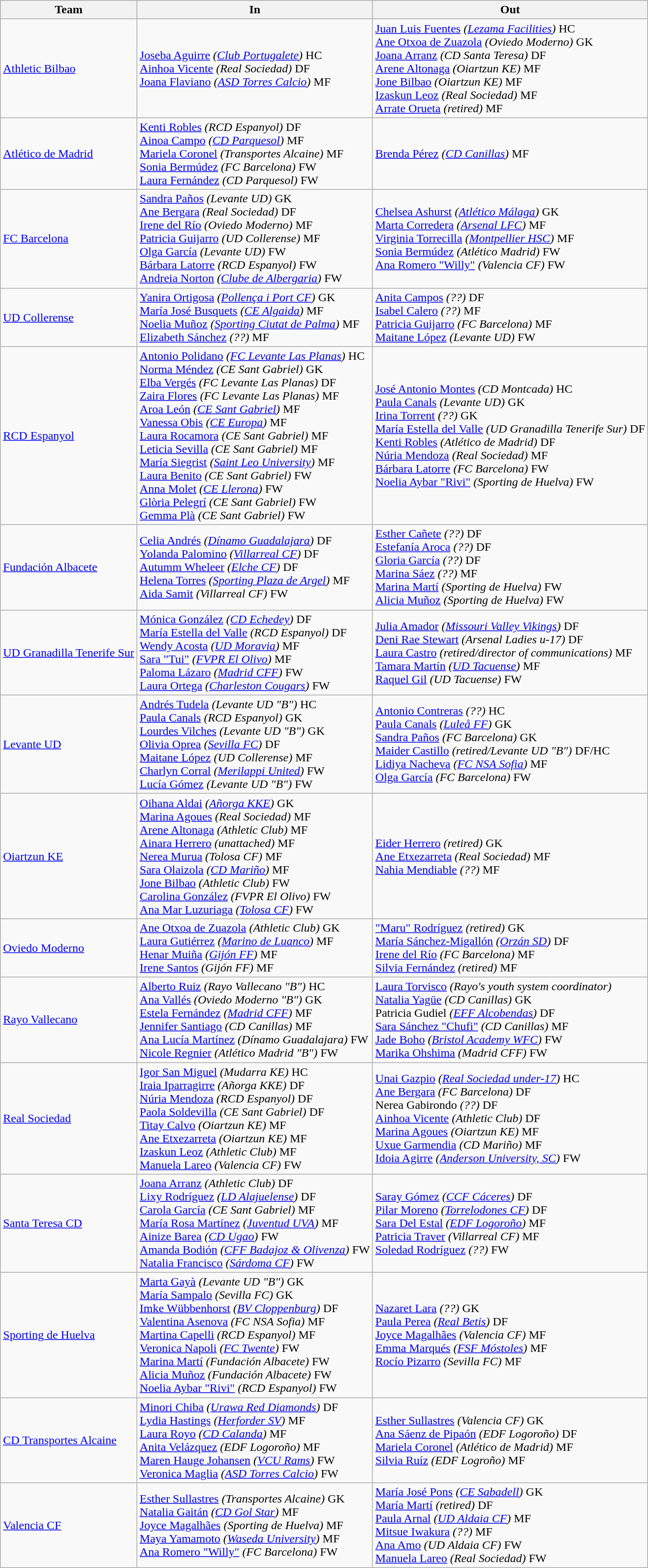<table class="wikitable">
<tr>
<th>Team</th>
<th>In</th>
<th>Out</th>
</tr>
<tr>
<td><a href='#'>Athletic Bilbao</a></td>
<td><a href='#'>Joseba Aguirre</a> <em>(<a href='#'>Club Portugalete</a>)</em> HC <br> <a href='#'>Ainhoa Vicente</a> <em>(Real Sociedad)</em> DF <br> <a href='#'>Joana Flaviano</a> <em>(<a href='#'>ASD Torres Calcio</a>)</em> MF</td>
<td><a href='#'>Juan Luis Fuentes</a> <em>(<a href='#'>Lezama Facilities</a>)</em> HC <br> <a href='#'>Ane Otxoa de Zuazola</a> <em>(Oviedo Moderno)</em> GK <br> <a href='#'>Joana Arranz</a> <em>(CD Santa Teresa)</em> DF <br> <a href='#'>Arene Altonaga</a> <em>(Oiartzun KE)</em> MF <br> <a href='#'>Jone Bilbao</a> <em>(Oiartzun KE)</em> MF <br> <a href='#'>Izaskun Leoz</a> <em>(Real Sociedad)</em> MF <br> <a href='#'>Arrate Orueta</a> <em>(retired)</em> MF</td>
</tr>
<tr>
<td><a href='#'>Atlético de Madrid</a></td>
<td><a href='#'>Kenti Robles</a> <em>(RCD Espanyol)</em> DF <br> <a href='#'>Ainoa Campo</a> <em>(<a href='#'>CD Parquesol</a>)</em> MF <br> <a href='#'>Mariela Coronel</a> <em>(Transportes Alcaine)</em> MF <br> <a href='#'>Sonia Bermúdez</a> <em>(FC Barcelona)</em> FW <br> <a href='#'>Laura Fernández</a> <em>(CD Parquesol)</em> FW</td>
<td><a href='#'>Brenda Pérez</a> <em>(<a href='#'>CD Canillas</a>)</em> MF</td>
</tr>
<tr>
<td><a href='#'>FC Barcelona</a></td>
<td><a href='#'>Sandra Paños</a> <em>(Levante UD)</em> GK <br> <a href='#'>Ane Bergara</a> <em>(Real Sociedad)</em> DF <br> <a href='#'>Irene del Río</a> <em>(Oviedo Moderno)</em> MF <br> <a href='#'>Patricia Guijarro</a> <em>(UD Collerense)</em> MF <br><a href='#'>Olga García</a> <em>(Levante UD)</em> FW <br> <a href='#'>Bárbara Latorre</a> <em>(RCD Espanyol)</em> FW <br> <a href='#'>Andreia Norton</a> <em>(<a href='#'>Clube de Albergaria</a>)</em> FW</td>
<td><a href='#'>Chelsea Ashurst</a> <em>(<a href='#'>Atlético Málaga</a>)</em> GK <br> <a href='#'>Marta Corredera</a> <em>(<a href='#'>Arsenal LFC</a>)</em> MF <br> <a href='#'>Virginia Torrecilla</a> <em>(<a href='#'>Montpellier HSC</a>)</em> MF <br><a href='#'>Sonia Bermúdez</a> <em>(Atlético Madrid)</em> FW <br> <a href='#'>Ana Romero "Willy"</a> <em>(Valencia CF)</em> FW</td>
</tr>
<tr>
<td><a href='#'>UD Collerense</a></td>
<td><a href='#'>Yanira Ortigosa</a> <em>(<a href='#'>Pollença i Port CF</a>)</em> GK <br> <a href='#'>María José Busquets</a> <em>(<a href='#'>CE Algaida</a>)</em> MF  <br> <a href='#'>Noelia Muñoz</a> <em>(<a href='#'>Sporting Ciutat de Palma</a>)</em> MF <br> <a href='#'>Elizabeth Sánchez</a> <em>(??)</em> MF</td>
<td><a href='#'>Anita Campos</a> <em>(??)</em> DF <br> <a href='#'>Isabel Calero</a> <em>(??)</em> MF <br> <a href='#'>Patricia Guijarro</a> <em>(FC Barcelona)</em> MF <br> <a href='#'>Maitane López</a> <em>(Levante UD)</em> FW</td>
</tr>
<tr>
<td><a href='#'>RCD Espanyol</a></td>
<td><a href='#'>Antonio Polidano</a> <em>(<a href='#'>FC Levante Las Planas</a>)</em> HC <br>  <a href='#'>Norma Méndez</a> <em>(CE Sant Gabriel)</em> GK <br> <a href='#'>Elba Vergés</a> <em>(FC Levante Las Planas)</em> DF <br> <a href='#'>Zaira Flores</a> <em>(FC Levante Las Planas)</em> MF <br> <a href='#'>Aroa León</a> <em>(<a href='#'>CE Sant Gabriel</a>)</em> MF <br> <a href='#'>Vanessa Obis</a> <em>(<a href='#'>CE Europa</a>)</em> MF <br> <a href='#'>Laura Rocamora</a> <em>(CE Sant Gabriel)</em> MF <br> <a href='#'>Leticia Sevilla</a> <em>(CE Sant Gabriel)</em> MF <br> <a href='#'>María Siegrist</a> <em>(<a href='#'>Saint Leo University</a>)</em> MF <br> <a href='#'>Laura Benito</a> <em>(CE Sant Gabriel)</em> FW <br> <a href='#'>Anna Molet</a> <em>(<a href='#'>CE Llerona</a>)</em> FW  <br> <a href='#'>Glòria Pelegrí</a> <em>(CE Sant Gabriel)</em> FW <br> <a href='#'>Gemma Plà</a> <em>(CE Sant Gabriel)</em> FW</td>
<td><a href='#'>José Antonio Montes</a> <em>(CD Montcada)</em> HC  <br> <a href='#'>Paula Canals</a> <em>(Levante UD)</em> GK <br> <a href='#'>Irina Torrent</a> <em>(??)</em> GK <br> <a href='#'>María Estella del Valle</a> <em>(UD Granadilla Tenerife Sur)</em> DF <br> <a href='#'>Kenti Robles</a> <em>(Atlético de Madrid)</em> DF <br> <a href='#'>Núria Mendoza</a> <em>(Real Sociedad)</em> MF   <br> <a href='#'>Bárbara Latorre</a> <em>(FC Barcelona)</em> FW <br> <a href='#'>Noelia Aybar "Rivi"</a> <em>(Sporting de Huelva)</em> FW</td>
</tr>
<tr>
<td><a href='#'>Fundación Albacete</a></td>
<td><a href='#'>Celia Andrés</a> <em>(<a href='#'>Dínamo Guadalajara</a>)</em> DF <br> <a href='#'>Yolanda Palomino</a> <em>(<a href='#'>Villarreal CF</a>)</em> DF <br> <a href='#'>Autumm Wheleer</a> <em>(<a href='#'>Elche CF</a>)</em> DF <br> <a href='#'>Helena Torres</a> <em>(<a href='#'>Sporting Plaza de Argel</a>)</em> MF <br> <a href='#'>Aida Samit</a> <em>(Villarreal CF)</em> FW</td>
<td><a href='#'>Esther Cañete</a> <em>(??)</em> DF <br> <a href='#'>Estefanía Aroca</a> <em>(??)</em> DF <br> <a href='#'>Gloria García</a> <em>(??)</em> DF <br> <a href='#'>Marina Sáez</a> <em>(??)</em> MF <br> <a href='#'>Marina Martí</a> <em>(Sporting de Huelva)</em> FW  <br> <a href='#'>Alicia Muñoz</a> <em>(Sporting de Huelva)</em> FW</td>
</tr>
<tr>
<td><a href='#'>UD Granadilla Tenerife Sur</a></td>
<td><a href='#'>Mónica González</a> <em>(<a href='#'>CD Echedey</a>)</em> DF <br> <a href='#'>María Estella del Valle</a> <em>(RCD Espanyol)</em> DF <br> <a href='#'>Wendy Acosta</a> <em>(<a href='#'>UD Moravia</a>)</em> MF <br> <a href='#'>Sara "Tui"</a> <em>(<a href='#'>FVPR El Olivo</a>)</em> MF <br> <a href='#'>Paloma Lázaro</a> <em>(<a href='#'>Madrid CFF</a>)</em> FW <br> <a href='#'>Laura Ortega</a> <em>(<a href='#'>Charleston Cougars</a>)</em> FW</td>
<td><a href='#'>Julia Amador</a> <em>(<a href='#'>Missouri Valley Vikings</a>)</em> DF <br> <a href='#'>Deni Rae Stewart</a> <em>(Arsenal Ladies u-17)</em> DF <br> <a href='#'>Laura Castro</a> <em>(retired/director of communications)</em> MF <br> <a href='#'>Tamara Martín</a> <em>(<a href='#'>UD Tacuense</a>)</em> MF <br> <a href='#'>Raquel Gil</a> <em>(UD Tacuense)</em> FW</td>
</tr>
<tr>
<td><a href='#'>Levante UD</a></td>
<td><a href='#'>Andrés Tudela</a> <em>(Levante UD "B")</em> HC <br> <a href='#'>Paula Canals</a> <em>(RCD Espanyol)</em> GK <br> <a href='#'>Lourdes Vilches</a> <em>(Levante UD "B")</em> GK <br> <a href='#'>Olivia Oprea</a> <em>(<a href='#'>Sevilla FC</a>)</em> DF <br> <a href='#'>Maitane López</a> <em>(UD Collerense)</em> MF <br> <a href='#'>Charlyn Corral</a> <em>(<a href='#'>Merilappi United</a>)</em> FW <br> <a href='#'>Lucía Gómez</a> <em>(Levante UD "B")</em> FW</td>
<td><a href='#'>Antonio Contreras</a> <em>(??)</em> HC <br> <a href='#'>Paula Canals</a> <em>(<a href='#'>Luleå FF</a>)</em> GK <br> <a href='#'>Sandra Paños</a> <em>(FC Barcelona)</em> GK <br> <a href='#'>Maider Castillo</a> <em>(retired/Levante UD "B")</em> DF/HC <br> <a href='#'>Lidiya Nacheva</a> <em>(<a href='#'>FC NSA Sofia</a>)</em> MF <br> <a href='#'>Olga García</a> <em>(FC Barcelona)</em> FW</td>
</tr>
<tr>
<td><a href='#'>Oiartzun KE</a></td>
<td><a href='#'>Oihana Aldai</a> <em>(<a href='#'>Añorga KKE</a>)</em> GK <br> <a href='#'>Marina Agoues</a> <em>(Real Sociedad)</em> MF <br> <a href='#'>Arene Altonaga</a> <em>(Athletic Club)</em> MF <br> <a href='#'>Ainara Herrero</a> <em>(unattached)</em> MF <br> <a href='#'>Nerea Murua</a> <em>(Tolosa CF)</em> MF <br> <a href='#'>Sara Olaizola</a> <em>(<a href='#'>CD Mariño</a>)</em> MF <br> <a href='#'>Jone Bilbao</a> <em>(Athletic Club)</em> FW <br> <a href='#'>Carolina González</a> <em>(FVPR El Olivo)</em> FW <br> <a href='#'>Ana Mar Luzuriaga</a> <em>(<a href='#'>Tolosa CF</a>)</em> FW</td>
<td><a href='#'>Eider Herrero</a> <em>(retired)</em> GK <br> <a href='#'>Ane Etxezarreta</a> <em>(Real Sociedad)</em> MF  <br> <a href='#'>Nahia Mendiable</a> <em>(??)</em> MF</td>
</tr>
<tr>
<td><a href='#'>Oviedo Moderno</a></td>
<td><a href='#'>Ane Otxoa de Zuazola</a> <em>(Athletic Club)</em> GK  <br> <a href='#'>Laura Gutiérrez</a> <em>(<a href='#'>Marino de Luanco</a>)</em> MF <br> <a href='#'>Henar Muiña</a> <em>(<a href='#'>Gijón FF</a>)</em> MF <br> <a href='#'>Irene Santos</a> <em>(Gijón FF)</em> MF</td>
<td><a href='#'>"Maru" Rodríguez</a> <em>(retired)</em> GK <br> <a href='#'>María Sánchez-Migallón</a> <em>(<a href='#'>Orzán SD</a>)</em> DF <br> <a href='#'>Irene del Río</a> <em>(FC Barcelona)</em> MF <br> <a href='#'>Silvia Fernández</a> <em>(retired)</em> MF</td>
</tr>
<tr>
<td><a href='#'>Rayo Vallecano</a></td>
<td><a href='#'>Alberto Ruiz</a> <em>(Rayo Vallecano "B")</em> HC <br> <a href='#'>Ana Vallés</a> <em>(Oviedo Moderno "B")</em> GK <br> <a href='#'>Estela Fernández</a> <em>(<a href='#'>Madrid CFF</a>)</em> MF <br> <a href='#'>Jennifer Santiago</a> <em>(CD Canillas)</em> MF <br> <a href='#'>Ana Lucía Martínez</a> <em>(Dínamo Guadalajara)</em> FW <br> <a href='#'>Nicole Regnier</a> <em>(Atlético Madrid "B")</em> FW</td>
<td><a href='#'>Laura Torvisco</a> <em>(Rayo's youth system coordinator)</em> <br> <a href='#'>Natalia Yagüe</a> <em>(CD Canillas)</em> GK <br> Patricia Gudiel <em>(<a href='#'>EFF Alcobendas</a>)</em> DF <br> <a href='#'>Sara Sánchez "Chufi"</a> <em>(CD Canillas)</em> MF <br> <a href='#'>Jade Boho</a> <em>(<a href='#'>Bristol Academy WFC</a>)</em> FW <br> <a href='#'>Marika Ohshima</a> <em>(Madrid CFF)</em> FW</td>
</tr>
<tr>
<td><a href='#'>Real Sociedad</a></td>
<td><a href='#'>Igor San Miguel</a> <em>(Mudarra KE)</em> HC <br> <a href='#'>Iraia Iparragirre</a> <em>(Añorga KKE)</em> DF <br> <a href='#'>Núria Mendoza</a> <em>(RCD Espanyol)</em> DF <br> <a href='#'>Paola Soldevilla</a> <em>(CE Sant Gabriel)</em> DF  <br> <a href='#'>Titay Calvo</a> <em>(Oiartzun KE)</em> MF <br> <a href='#'>Ane Etxezarreta</a> <em>(Oiartzun KE)</em> MF <br> <a href='#'>Izaskun Leoz</a> <em>(Athletic Club)</em> MF <br> <a href='#'>Manuela Lareo</a> <em>(Valencia CF)</em> FW</td>
<td><a href='#'>Unai Gazpio</a> <em>(<a href='#'>Real Sociedad under-17</a>)</em> HC <br><a href='#'>Ane Bergara</a> <em>(FC Barcelona)</em> DF <br>Nerea Gabirondo <em>(??)</em> DF  <br><a href='#'>Ainhoa Vicente</a> <em>(Athletic Club)</em> DF <br> <a href='#'>Marina Agoues</a> <em>(Oiartzun KE)</em> MF <br> <a href='#'>Uxue Garmendia</a> <em>(CD Mariño)</em> MF <br><a href='#'>Idoia Agirre</a> <em>(<a href='#'>Anderson University, SC</a>)</em> FW</td>
</tr>
<tr>
<td><a href='#'>Santa Teresa CD</a></td>
<td><a href='#'>Joana Arranz</a> <em>(Athletic Club)</em> DF <br> <a href='#'>Lixy Rodríguez</a> <em>(<a href='#'>LD Alajuelense</a>)</em> DF <br><a href='#'>Carola García</a> <em>(CE Sant Gabriel)</em> MF <br> <a href='#'>María Rosa Martínez</a> <em>(<a href='#'>Juventud UVA</a>)</em> MF <br> <a href='#'>Ainize Barea</a> <em>(<a href='#'>CD Ugao</a>)</em> FW <br> <a href='#'>Amanda Bodión</a> <em>(<a href='#'>CFF Badajoz & Olivenza</a>)</em> FW <br> <a href='#'>Natalia Francisco</a> <em>(<a href='#'>Sárdoma CF</a>)</em> FW</td>
<td><a href='#'>Saray Gómez</a> <em>(<a href='#'>CCF Cáceres</a>)</em> DF <br> <a href='#'>Pilar Moreno</a> <em>(<a href='#'>Torrelodones CF</a>)</em> DF <br> <a href='#'>Sara Del Estal</a> <em>(<a href='#'>EDF Logoroño</a>)</em> MF <br> <a href='#'>Patricia Traver</a> <em>(Villarreal CF)</em> MF <br> <a href='#'>Soledad Rodríguez</a> <em>(??)</em> FW</td>
</tr>
<tr>
<td><a href='#'>Sporting de Huelva</a></td>
<td><a href='#'>Marta Gayà</a> <em>(Levante UD "B")</em> GK <br> <a href='#'>María Sampalo</a> <em>(Sevilla FC)</em> GK <br> <a href='#'>Imke Wübbenhorst</a> <em>(<a href='#'>BV Cloppenburg</a>)</em> DF <br> <a href='#'>Valentina Asenova</a> <em>(FC NSA Sofia)</em> MF <br> <a href='#'>Martina Capelli</a> <em>(RCD Espanyol)</em> MF <br> <a href='#'>Veronica Napoli</a> <em>(<a href='#'>FC Twente</a>)</em> FW <br> <a href='#'>Marina Martí</a> <em>(Fundación Albacete)</em> FW <br> <a href='#'>Alicia Muñoz</a> <em>(Fundación Albacete)</em> FW <br> <a href='#'>Noelia Aybar "Rivi"</a> <em>(RCD Espanyol)</em> FW</td>
<td><a href='#'>Nazaret Lara</a> <em>(??)</em> GK <br> <a href='#'>Paula Perea</a> <em>(<a href='#'>Real Betis</a>)</em> DF <br> <a href='#'>Joyce Magalhães</a> <em>(Valencia CF)</em> MF <br> <a href='#'>Emma Marqués</a> <em>(<a href='#'>FSF Móstoles</a>)</em> MF <br> <a href='#'>Rocío Pizarro</a> <em>(Sevilla FC)</em> MF</td>
</tr>
<tr>
<td><a href='#'>CD Transportes Alcaine</a></td>
<td><a href='#'>Minori Chiba</a> <em>(<a href='#'>Urawa Red Diamonds</a>)</em> DF <br><a href='#'>Lydia Hastings</a> <em>(<a href='#'>Herforder SV</a>)</em> MF <br> <a href='#'>Laura Royo</a> <em>(<a href='#'>CD Calanda</a>)</em> MF <br> <a href='#'>Anita Velázquez</a> <em>(EDF Logoroño)</em> MF <br> <a href='#'>Maren Hauge Johansen</a> <em>(<a href='#'>VCU Rams</a>)</em> FW <br> <a href='#'>Veronica Maglia</a> <em>(<a href='#'>ASD Torres Calcio</a>)</em> FW</td>
<td><a href='#'>Esther Sullastres</a> <em>(Valencia CF)</em> GK <br> <a href='#'>Ana Sáenz de Pipaón</a> <em>(EDF Logoroño)</em> DF <br> <a href='#'>Mariela Coronel</a> <em>(Atlético de Madrid)</em> MF <br> <a href='#'>Silvia Ruíz</a> <em>(EDF Logroño)</em> MF</td>
</tr>
<tr>
<td><a href='#'>Valencia CF</a></td>
<td><a href='#'>Esther Sullastres</a> <em>(Transportes Alcaine)</em> GK <br> <a href='#'>Natalia Gaitán</a> <em>(<a href='#'>CD Gol Star</a>)</em> MF <br> <a href='#'>Joyce Magalhães</a> <em>(Sporting de Huelva)</em> MF <br> <a href='#'>Maya Yamamoto</a> <em>(<a href='#'>Waseda University</a>)</em> MF <br> <a href='#'>Ana Romero "Willy"</a> <em>(FC Barcelona)</em> FW</td>
<td><a href='#'>María José Pons</a> <em>(<a href='#'>CE Sabadell</a>)</em> GK <br> <a href='#'>María Martí</a> <em>(retired)</em> DF <br><a href='#'>Paula Arnal</a> <em>(<a href='#'>UD Aldaia CF</a>)</em> MF <br> <a href='#'>Mitsue Iwakura</a> <em>(??)</em> MF <br><a href='#'>Ana Amo</a> <em>(UD Aldaia CF)</em> FW <br> <a href='#'>Manuela Lareo</a> <em>(Real Sociedad)</em> FW</td>
</tr>
</table>
